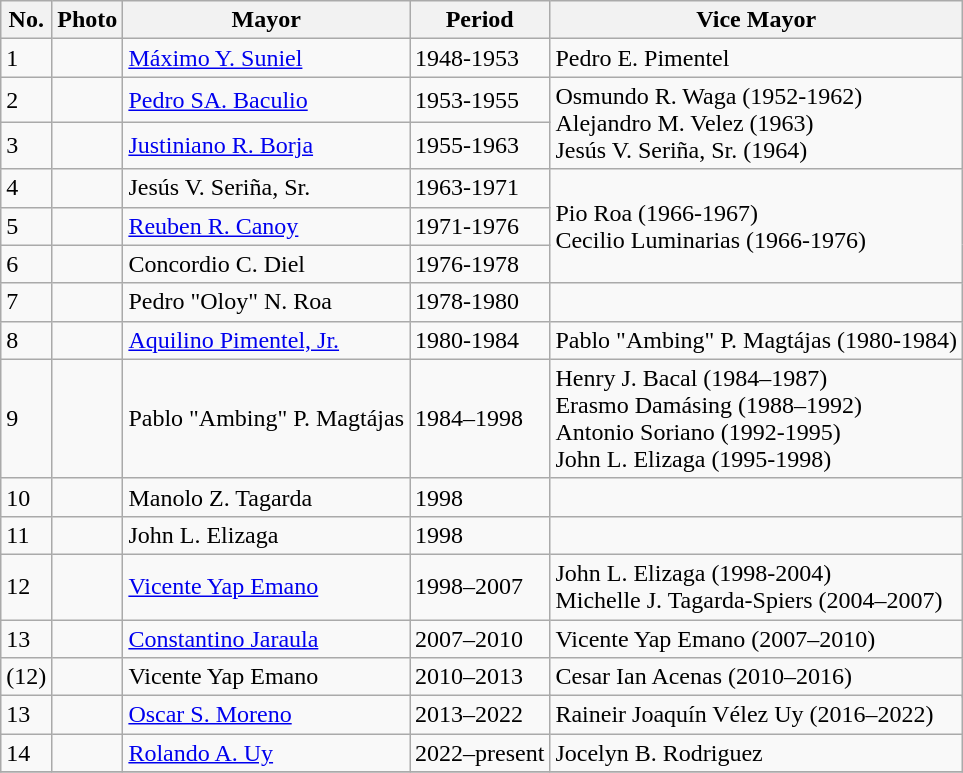<table class="wikitable">
<tr>
<th>No.</th>
<th>Photo</th>
<th>Mayor</th>
<th>Period</th>
<th>Vice Mayor</th>
</tr>
<tr>
<td>1</td>
<td></td>
<td><a href='#'>Máximo Y. Suniel</a></td>
<td>1948-1953</td>
<td>Pedro E. Pimentel</td>
</tr>
<tr>
<td>2</td>
<td></td>
<td><a href='#'>Pedro SA. Baculio</a></td>
<td>1953-1955</td>
<td rowspan="2">Osmundo R. Waga (1952-1962)<br>Alejandro M. Velez (1963)<br>Jesús V. Seriña, Sr. (1964)</td>
</tr>
<tr>
<td>3</td>
<td></td>
<td><a href='#'>Justiniano R. Borja</a></td>
<td>1955-1963</td>
</tr>
<tr>
<td>4</td>
<td></td>
<td>Jesús V. Seriña, Sr.</td>
<td>1963-1971</td>
<td rowspan="3">Pio Roa (1966-1967) <br> Cecilio Luminarias (1966-1976)</td>
</tr>
<tr>
<td>5</td>
<td></td>
<td><a href='#'>Reuben R. Canoy</a></td>
<td>1971-1976</td>
</tr>
<tr>
<td>6</td>
<td></td>
<td>Concordio C. Diel</td>
<td>1976-1978</td>
</tr>
<tr>
<td>7</td>
<td></td>
<td>Pedro "Oloy" N. Roa</td>
<td>1978-1980</td>
<td></td>
</tr>
<tr>
<td>8</td>
<td></td>
<td><a href='#'>Aquilino Pimentel, Jr.</a></td>
<td>1980-1984</td>
<td>Pablo "Ambing" P. Magtájas (1980-1984)</td>
</tr>
<tr>
<td>9</td>
<td></td>
<td>Pablo "Ambing" P. Magtájas</td>
<td>1984–1998</td>
<td>Henry J. Bacal (1984–1987) <br>Erasmo Damásing (1988–1992) <br> Antonio Soriano (1992-1995) <br> John L. Elizaga (1995-1998)</td>
</tr>
<tr>
<td>10</td>
<td></td>
<td>Manolo Z. Tagarda</td>
<td>1998</td>
<td></td>
</tr>
<tr>
<td>11</td>
<td></td>
<td>John L. Elizaga</td>
<td>1998</td>
<td></td>
</tr>
<tr>
<td>12</td>
<td></td>
<td><a href='#'>Vicente Yap Emano</a></td>
<td>1998–2007</td>
<td>John L. Elizaga (1998-2004) <br> Michelle J. Tagarda-Spiers (2004–2007)</td>
</tr>
<tr>
<td>13</td>
<td></td>
<td><a href='#'>Constantino Jaraula</a></td>
<td>2007–2010</td>
<td>Vicente Yap Emano (2007–2010)</td>
</tr>
<tr>
<td>(12)</td>
<td></td>
<td>Vicente Yap Emano</td>
<td>2010–2013</td>
<td rowspan = "2">Cesar Ian Acenas (2010–2016)</td>
</tr>
<tr>
<td rowspan = "2">13</td>
<td rowspan = "2"></td>
<td rowspan = "2"><a href='#'>Oscar S. Moreno</a></td>
<td rowspan = "2">2013–2022</td>
</tr>
<tr>
<td>Raineir Joaquín Vélez Uy (2016–2022)</td>
</tr>
<tr>
<td>14</td>
<td></td>
<td><a href='#'>Rolando A. Uy</a></td>
<td>2022–present</td>
<td>Jocelyn B. Rodriguez</td>
</tr>
<tr>
</tr>
</table>
